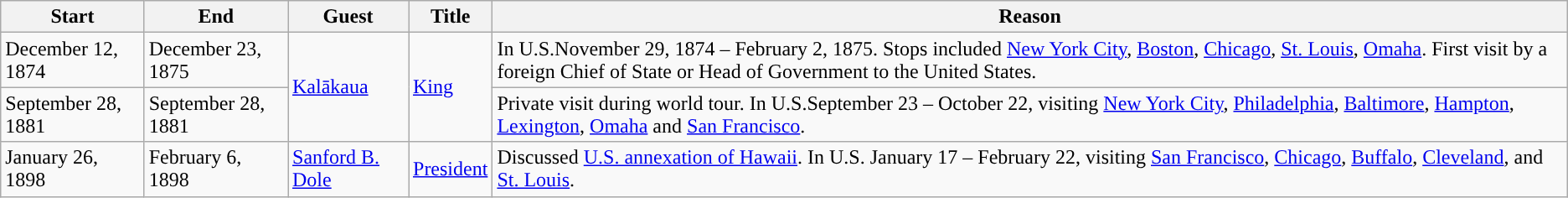<table class="wikitable sortable">
<tr>
<th>Start</th>
<th>End</th>
<th>Guest</th>
<th>Title</th>
<th>Reason</th>
</tr>
<tr>
<td>December 12, 1874</td>
<td>December 23, 1875</td>
<td rowspan=2><a href='#'>Kalākaua</a></td>
<td rowspan=2><a href='#'>King</a></td>
<td>In U.S.November 29, 1874 – February 2, 1875. Stops included <a href='#'>New York City</a>, <a href='#'>Boston</a>, <a href='#'>Chicago</a>, <a href='#'>St. Louis</a>, <a href='#'>Omaha</a>. First visit by a foreign Chief of State or Head of Government to the United States.</td>
</tr>
<tr>
<td>September 28, 1881</td>
<td>September 28, 1881</td>
<td>Private visit during world tour. In U.S.September 23 – October 22, visiting <a href='#'>New York City</a>, <a href='#'>Philadelphia</a>, <a href='#'>Baltimore</a>, <a href='#'>Hampton</a>, <a href='#'>Lexington</a>, <a href='#'>Omaha</a> and <a href='#'>San Francisco</a>.</td>
</tr>
<tr>
<td>January 26, 1898</td>
<td>February 6, 1898</td>
<td><a href='#'>Sanford B. Dole</a></td>
<td><a href='#'>President</a></td>
<td>Discussed <a href='#'>U.S. annexation of Hawaii</a>. In U.S. January 17 – February 22, visiting <a href='#'>San Francisco</a>, <a href='#'>Chicago</a>, <a href='#'>Buffalo</a>, <a href='#'>Cleveland</a>, and <a href='#'>St. Louis</a>.</td>
</tr>
</table>
